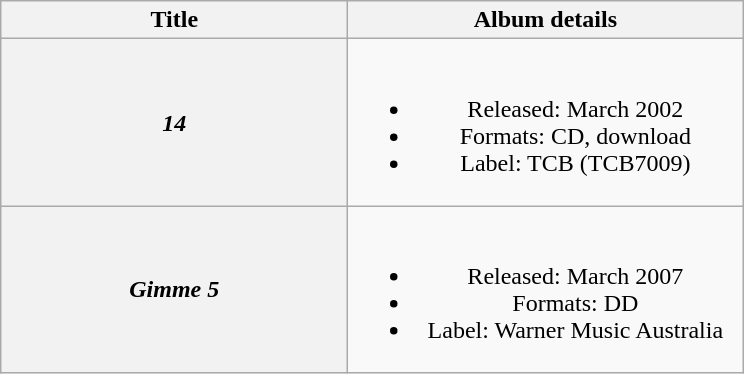<table class="wikitable plainrowheaders" style="text-align:center;">
<tr>
<th scope="col" rowspan="1" style="width:14em;">Title</th>
<th scope="col" rowspan="1" style="width:16em;">Album details</th>
</tr>
<tr>
<th scope="row"><em>14</em></th>
<td><br><ul><li>Released: March 2002</li><li>Formats: CD, download</li><li>Label: TCB (TCB7009)</li></ul></td>
</tr>
<tr>
<th scope="row"><em>Gimme 5</em></th>
<td><br><ul><li>Released: March 2007</li><li>Formats: DD</li><li>Label: Warner Music Australia</li></ul></td>
</tr>
</table>
